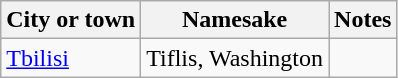<table class="wikitable">
<tr>
<th>City or town</th>
<th>Namesake</th>
<th>Notes</th>
</tr>
<tr>
<td><a href='#'>Tbilisi</a></td>
<td>Tiflis, Washington</td>
<td></td>
</tr>
</table>
